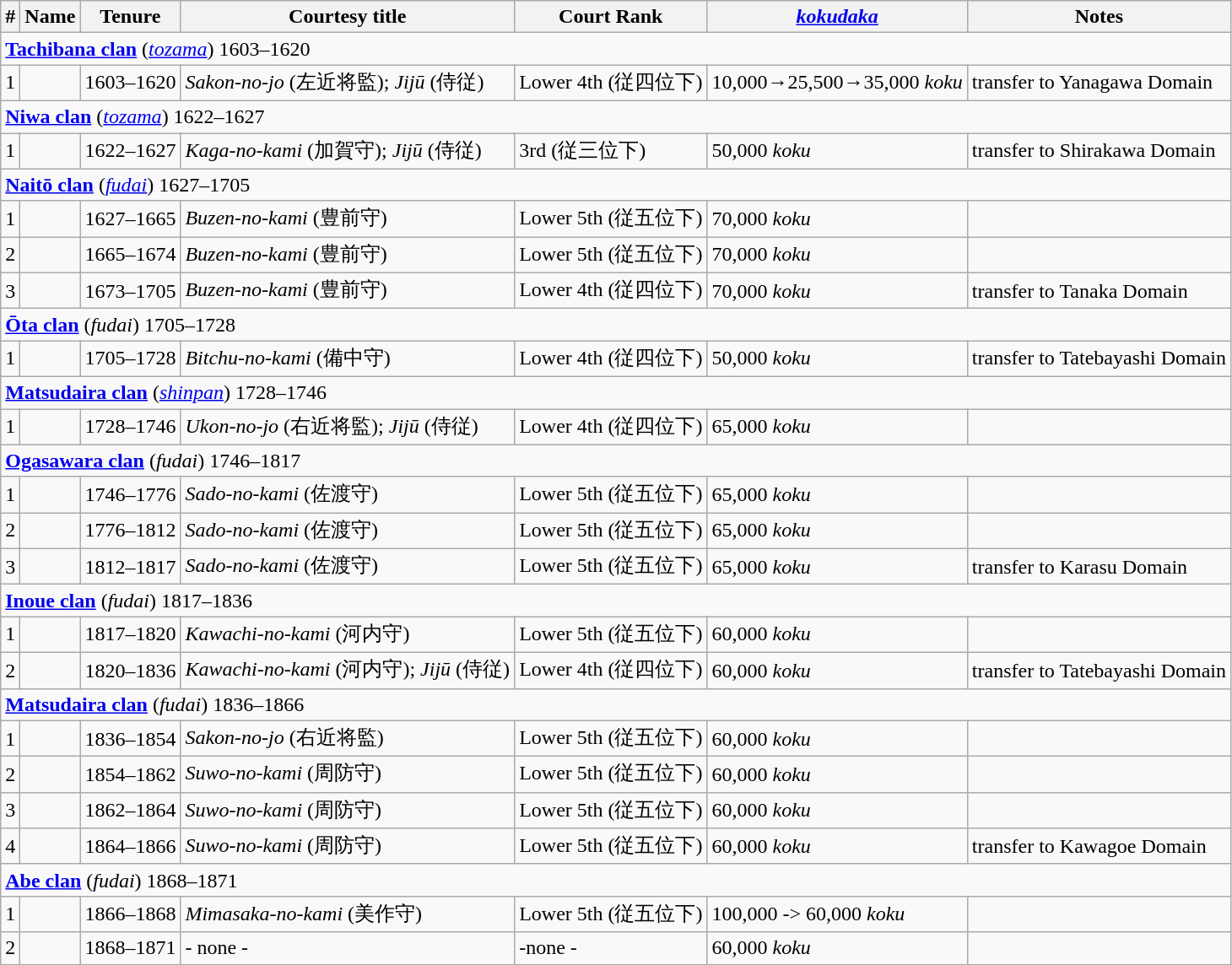<table class=wikitable>
<tr>
<th>#</th>
<th>Name</th>
<th>Tenure</th>
<th>Courtesy title</th>
<th>Court Rank</th>
<th><em><a href='#'>kokudaka</a></em></th>
<th>Notes</th>
</tr>
<tr>
<td colspan=7> <strong><a href='#'>Tachibana clan</a></strong> (<em><a href='#'>tozama</a></em>) 1603–1620</td>
</tr>
<tr>
<td>1</td>
<td></td>
<td>1603–1620</td>
<td><em>Sakon-no-jo</em> (左近将監); <em>Jijū</em> (侍従)</td>
<td>Lower 4th (従四位下)</td>
<td>10,000→25,500→35,000 <em>koku</em></td>
<td>transfer to Yanagawa Domain</td>
</tr>
<tr>
<td colspan=7> <strong><a href='#'>Niwa clan</a></strong> (<em><a href='#'>tozama</a></em>) 1622–1627</td>
</tr>
<tr>
<td>1</td>
<td></td>
<td>1622–1627</td>
<td><em>Kaga-no-kami</em> (加賀守); <em>Jijū</em> (侍従)</td>
<td>3rd (従三位下)</td>
<td>50,000 <em>koku</em></td>
<td>transfer to Shirakawa Domain</td>
</tr>
<tr>
<td colspan=7> <strong><a href='#'>Naitō clan</a></strong> (<em><a href='#'>fudai</a></em>) 1627–1705</td>
</tr>
<tr>
<td>1</td>
<td></td>
<td>1627–1665</td>
<td><em>Buzen-no-kami</em> (豊前守)</td>
<td>Lower 5th (従五位下)</td>
<td>70,000 <em>koku</em></td>
<td></td>
</tr>
<tr>
<td>2</td>
<td></td>
<td>1665–1674</td>
<td><em>Buzen-no-kami</em>  (豊前守)</td>
<td>Lower 5th (従五位下)</td>
<td>70,000 <em>koku</em></td>
<td></td>
</tr>
<tr>
<td>3</td>
<td></td>
<td>1673–1705</td>
<td><em>Buzen-no-kami</em> (豊前守)</td>
<td>Lower 4th (従四位下)</td>
<td>70,000 <em>koku</em></td>
<td>transfer to Tanaka Domain</td>
</tr>
<tr>
<td colspan=7> <strong><a href='#'>Ōta clan</a></strong> (<em>fudai</em>) 1705–1728</td>
</tr>
<tr>
<td>1</td>
<td></td>
<td>1705–1728</td>
<td><em>Bitchu-no-kami</em> (備中守)</td>
<td>Lower 4th (従四位下)</td>
<td>50,000 <em>koku</em></td>
<td>transfer to Tatebayashi Domain</td>
</tr>
<tr>
<td colspan=7> <strong><a href='#'>Matsudaira clan</a></strong> (<em><a href='#'>shinpan</a></em>) 1728–1746</td>
</tr>
<tr>
<td>1</td>
<td></td>
<td>1728–1746</td>
<td><em>Ukon-no-jo</em> (右近将監); <em>Jijū</em> (侍従)</td>
<td>Lower 4th (従四位下)</td>
<td>65,000 <em>koku</em></td>
<td></td>
</tr>
<tr>
<td colspan=7> <strong><a href='#'>Ogasawara clan</a></strong> (<em>fudai</em>) 1746–1817</td>
</tr>
<tr>
<td>1</td>
<td></td>
<td>1746–1776</td>
<td><em>Sado-no-kami</em> (佐渡守)</td>
<td>Lower 5th (従五位下)</td>
<td>65,000 <em>koku</em></td>
<td></td>
</tr>
<tr>
<td>2</td>
<td></td>
<td>1776–1812</td>
<td><em>Sado-no-kami</em> (佐渡守)</td>
<td>Lower 5th (従五位下)</td>
<td>65,000 <em>koku</em></td>
<td></td>
</tr>
<tr>
<td>3</td>
<td></td>
<td>1812–1817</td>
<td><em>Sado-no-kami</em> (佐渡守)</td>
<td>Lower 5th (従五位下)</td>
<td>65,000 <em>koku</em></td>
<td>transfer to Karasu Domain</td>
</tr>
<tr>
<td colspan=7> <strong><a href='#'>Inoue clan</a></strong> (<em>fudai</em>) 1817–1836</td>
</tr>
<tr>
<td>1</td>
<td></td>
<td>1817–1820</td>
<td><em>Kawachi-no-kami</em> (河内守)</td>
<td>Lower 5th (従五位下)</td>
<td>60,000 <em>koku</em></td>
<td></td>
</tr>
<tr>
<td>2</td>
<td></td>
<td>1820–1836</td>
<td><em>Kawachi-no-kami</em> (河内守); <em>Jijū</em> (侍従)</td>
<td>Lower 4th (従四位下)</td>
<td>60,000 <em>koku</em></td>
<td>transfer to Tatebayashi Domain</td>
</tr>
<tr>
<td colspan=7> <strong><a href='#'>Matsudaira clan</a></strong> (<em>fudai</em>) 1836–1866</td>
</tr>
<tr>
<td>1</td>
<td></td>
<td>1836–1854</td>
<td><em>Sakon-no-jo</em> (右近将監)</td>
<td>Lower 5th (従五位下)</td>
<td>60,000 <em>koku</em></td>
<td></td>
</tr>
<tr>
<td>2</td>
<td></td>
<td>1854–1862</td>
<td><em>Suwo-no-kami</em> (周防守)</td>
<td>Lower 5th (従五位下)</td>
<td>60,000 <em>koku</em></td>
<td></td>
</tr>
<tr>
<td>3</td>
<td></td>
<td>1862–1864</td>
<td><em>Suwo-no-kami</em> (周防守)</td>
<td>Lower 5th (従五位下)</td>
<td>60,000 <em>koku</em></td>
<td></td>
</tr>
<tr>
<td>4</td>
<td></td>
<td>1864–1866</td>
<td><em>Suwo-no-kami</em> (周防守)</td>
<td>Lower 5th (従五位下)</td>
<td>60,000 <em>koku</em></td>
<td>transfer to Kawagoe Domain</td>
</tr>
<tr>
<td colspan=7> <strong><a href='#'>Abe clan</a></strong> (<em>fudai</em>) 1868–1871</td>
</tr>
<tr>
<td>1</td>
<td></td>
<td>1866–1868</td>
<td><em>Mimasaka-no-kami</em>  (美作守)</td>
<td>Lower 5th (従五位下)</td>
<td>100,000 -> 60,000 <em>koku</em></td>
<td></td>
</tr>
<tr>
<td>2</td>
<td></td>
<td>1868–1871</td>
<td>- none -</td>
<td>-none -</td>
<td>60,000 <em>koku</em></td>
<td></td>
</tr>
<tr>
</tr>
</table>
